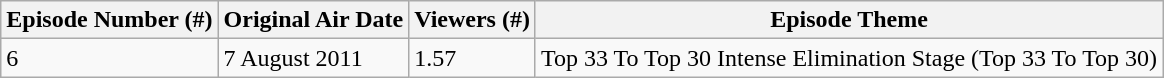<table class="wikitable">
<tr>
<th>Episode Number (#)</th>
<th>Original Air Date</th>
<th>Viewers (#)</th>
<th>Episode Theme</th>
</tr>
<tr>
<td>6</td>
<td>7 August 2011</td>
<td>1.57</td>
<td>Top 33 To Top 30 Intense Elimination Stage (Top 33 To Top 30)</td>
</tr>
</table>
